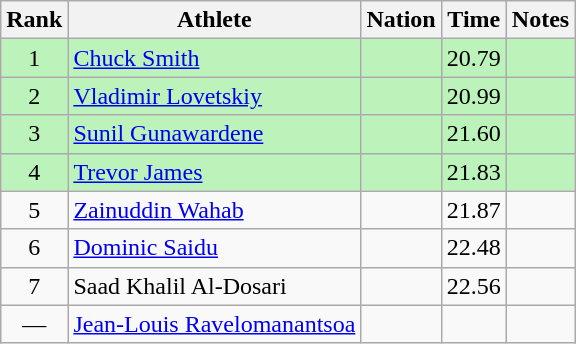<table class="wikitable sortable" style="text-align:center">
<tr>
<th>Rank</th>
<th>Athlete</th>
<th>Nation</th>
<th>Time</th>
<th>Notes</th>
</tr>
<tr bgcolor=bbf3bb>
<td>1</td>
<td align=left><a href='#'>Chuck Smith</a></td>
<td align=left></td>
<td>20.79</td>
<td></td>
</tr>
<tr bgcolor=bbf3bb>
<td>2</td>
<td align=left><a href='#'>Vladimir Lovetskiy</a></td>
<td align=left></td>
<td>20.99</td>
<td></td>
</tr>
<tr bgcolor=bbf3bb>
<td>3</td>
<td align=left><a href='#'>Sunil Gunawardene</a></td>
<td align=left></td>
<td>21.60</td>
<td></td>
</tr>
<tr bgcolor=bbf3bb>
<td>4</td>
<td align=left><a href='#'>Trevor James</a></td>
<td align=left></td>
<td>21.83</td>
<td></td>
</tr>
<tr>
<td>5</td>
<td align=left><a href='#'>Zainuddin Wahab</a></td>
<td align=left></td>
<td>21.87</td>
<td></td>
</tr>
<tr>
<td>6</td>
<td align=left><a href='#'>Dominic Saidu</a></td>
<td align=left></td>
<td>22.48</td>
<td></td>
</tr>
<tr>
<td>7</td>
<td align=left>Saad Khalil Al-Dosari</td>
<td align=left></td>
<td>22.56</td>
<td></td>
</tr>
<tr>
<td data-sort-value=8>—</td>
<td align=left><a href='#'>Jean-Louis Ravelomanantsoa</a></td>
<td align=left></td>
<td data-sort-value=99.99></td>
<td></td>
</tr>
</table>
